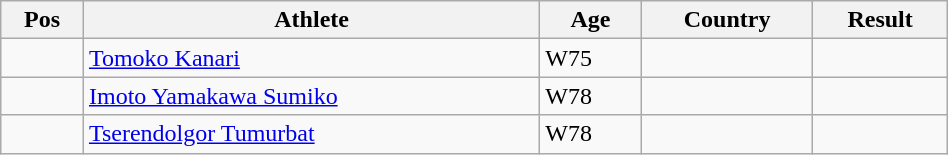<table class="wikitable"  style="text-align:center; width:50%;">
<tr>
<th>Pos</th>
<th>Athlete</th>
<th>Age</th>
<th>Country</th>
<th>Result</th>
</tr>
<tr>
<td align=center></td>
<td align=left><a href='#'>Tomoko Kanari</a></td>
<td align=left>W75</td>
<td align=left></td>
<td></td>
</tr>
<tr>
<td align=center></td>
<td align=left><a href='#'>Imoto Yamakawa Sumiko</a></td>
<td align=left>W78</td>
<td align=left></td>
<td></td>
</tr>
<tr>
<td align=center></td>
<td align=left><a href='#'>Tserendolgor Tumurbat</a></td>
<td align=left>W78</td>
<td align=left></td>
<td></td>
</tr>
</table>
